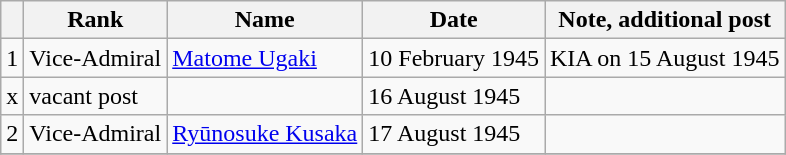<table class=wikitable>
<tr>
<th></th>
<th>Rank</th>
<th>Name</th>
<th>Date</th>
<th>Note, additional post</th>
</tr>
<tr>
<td>1</td>
<td>Vice-Admiral</td>
<td><a href='#'>Matome Ugaki</a></td>
<td>10 February 1945</td>
<td>KIA on 15 August 1945</td>
</tr>
<tr>
<td>x</td>
<td>vacant post</td>
<td></td>
<td>16 August 1945</td>
<td></td>
</tr>
<tr>
<td>2</td>
<td>Vice-Admiral</td>
<td><a href='#'>Ryūnosuke Kusaka</a></td>
<td>17 August 1945</td>
<td></td>
</tr>
<tr>
</tr>
</table>
